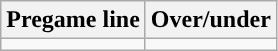<table class="wikitable">
<tr align="center">
<th>Pregame line</th>
<th>Over/under</th>
</tr>
<tr align="center">
<td></td>
<td></td>
</tr>
</table>
